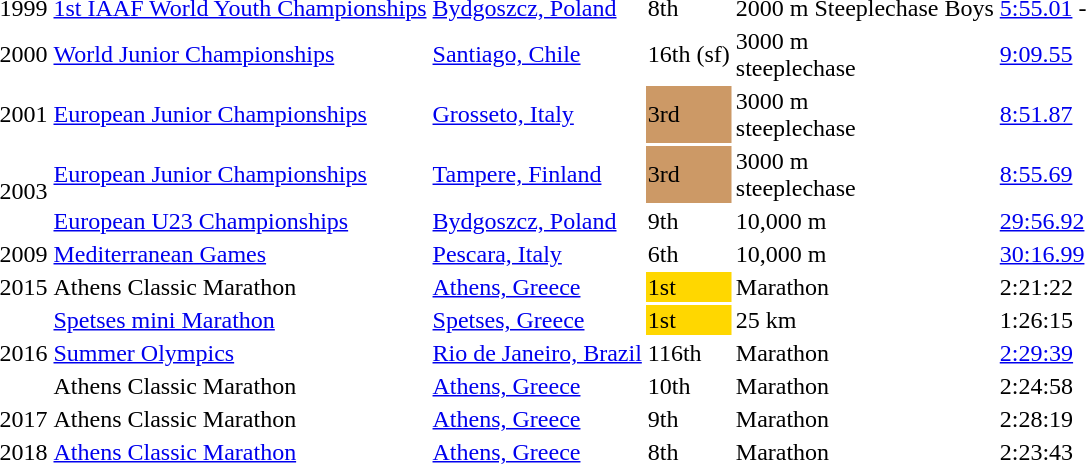<table>
<tr>
<td>1999</td>
<td><a href='#'>1st IAAF World Youth Championships</a></td>
<td><a href='#'>Bydgoszcz, Poland</a></td>
<td>8th</td>
<td>2000 m Steeplechase Boys</td>
<td><a href='#'>5:55.01</a> - </td>
</tr>
<tr>
<td>2000</td>
<td><a href='#'>World Junior Championships</a></td>
<td><a href='#'>Santiago, Chile</a></td>
<td>16th (sf)</td>
<td>3000 m <br> steeplechase</td>
<td><a href='#'>9:09.55</a></td>
</tr>
<tr>
<td>2001</td>
<td><a href='#'>European Junior Championships</a></td>
<td><a href='#'>Grosseto, Italy</a></td>
<td style="background:#c96;">3rd</td>
<td>3000 m <br> steeplechase</td>
<td><a href='#'>8:51.87</a></td>
</tr>
<tr>
<td rowspan=2>2003</td>
<td><a href='#'>European Junior Championships</a></td>
<td><a href='#'>Tampere, Finland</a></td>
<td style="background:#c96;">3rd</td>
<td>3000 m <br> steeplechase</td>
<td><a href='#'>8:55.69</a></td>
</tr>
<tr>
<td><a href='#'>European U23 Championships</a></td>
<td><a href='#'>Bydgoszcz, Poland</a></td>
<td>9th</td>
<td>10,000 m</td>
<td><a href='#'>29:56.92</a></td>
</tr>
<tr>
<td>2009</td>
<td><a href='#'>Mediterranean Games</a></td>
<td><a href='#'>Pescara, Italy</a></td>
<td>6th</td>
<td>10,000 m</td>
<td><a href='#'>30:16.99</a></td>
</tr>
<tr>
<td>2015</td>
<td>Athens Classic Marathon</td>
<td><a href='#'>Athens, Greece</a></td>
<td style="background:gold;">1st</td>
<td>Marathon</td>
<td>2:21:22</td>
</tr>
<tr>
<td rowspan=3>2016</td>
<td><a href='#'>Spetses mini Marathon</a></td>
<td><a href='#'>Spetses, Greece</a></td>
<td style="background:gold;">1st</td>
<td>25 km</td>
<td>1:26:15</td>
</tr>
<tr>
<td><a href='#'>Summer Olympics</a></td>
<td><a href='#'>Rio de Janeiro, Brazil</a></td>
<td>116th</td>
<td>Marathon</td>
<td><a href='#'>2:29:39</a></td>
</tr>
<tr>
<td>Athens Classic Marathon</td>
<td><a href='#'>Athens, Greece</a></td>
<td>10th</td>
<td>Marathon</td>
<td>2:24:58</td>
</tr>
<tr>
<td>2017</td>
<td>Athens Classic Marathon</td>
<td><a href='#'>Athens, Greece</a></td>
<td>9th</td>
<td>Marathon</td>
<td>2:28:19</td>
</tr>
<tr>
<td>2018</td>
<td><a href='#'>Athens Classic Marathon</a></td>
<td><a href='#'>Athens, Greece</a></td>
<td>8th</td>
<td>Marathon</td>
<td>2:23:43 </td>
</tr>
</table>
